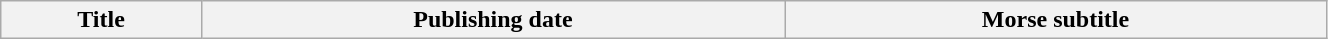<table class="wikitable" style="width:70%; ">
<tr>
<th>Title</th>
<th>Publishing date</th>
<th>Morse subtitle<br>




</th>
</tr>
</table>
